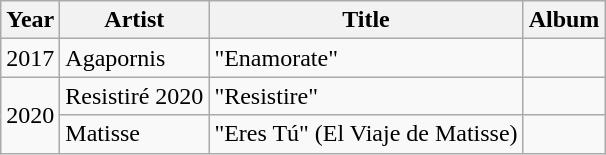<table class="wikitable">
<tr>
<th>Year</th>
<th>Artist</th>
<th>Title</th>
<th>Album</th>
</tr>
<tr>
<td>2017</td>
<td>Agapornis</td>
<td>"Enamorate" </td>
<td></td>
</tr>
<tr>
<td rowspan="2">2020</td>
<td>Resistiré 2020</td>
<td>"Resistire" </td>
<td></td>
</tr>
<tr>
<td>Matisse</td>
<td>"Eres Tú" (El Viaje de Matisse) </td>
<td></td>
</tr>
</table>
